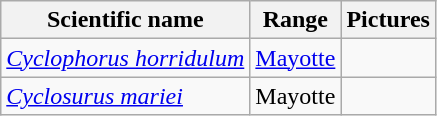<table class="wikitable sortable">
<tr>
<th>Scientific name</th>
<th>Range</th>
<th class="unsortable">Pictures</th>
</tr>
<tr>
<td><em><a href='#'>Cyclophorus horridulum</a></em></td>
<td><a href='#'>Mayotte</a></td>
<td></td>
</tr>
<tr>
<td><em><a href='#'>Cyclosurus mariei</a></em></td>
<td>Mayotte</td>
<td></td>
</tr>
</table>
